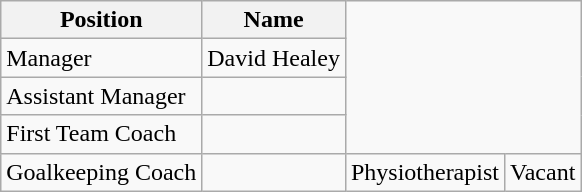<table class="wikitable">
<tr>
<th>Position</th>
<th>Name</th>
</tr>
<tr>
<td>Manager</td>
<td> David Healey</td>
</tr>
<tr>
<td>Assistant Manager</td>
<td></td>
</tr>
<tr>
<td>First Team Coach</td>
<td></td>
</tr>
<tr>
<td>Goalkeeping Coach</td>
<td></td>
<td>Physiotherapist</td>
<td>Vacant</td>
</tr>
</table>
